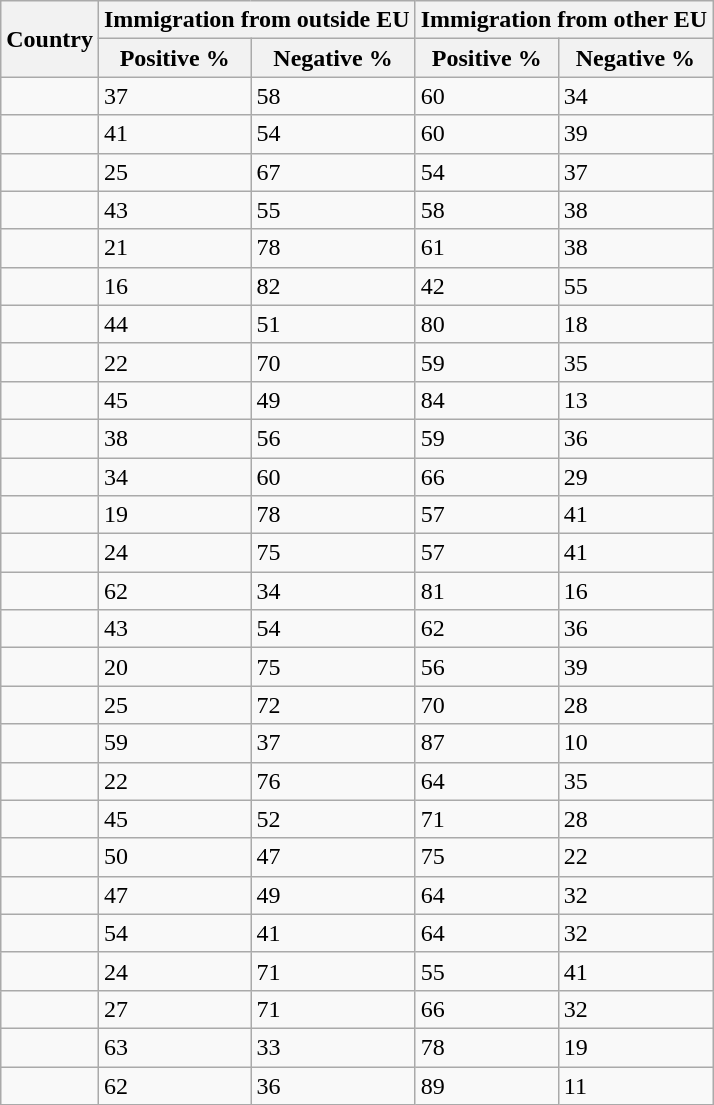<table class="wikitable sortable sticky-header sticky-header-multi">
<tr>
<th rowspan="2">Country</th>
<th colspan="2">Immigration from outside EU</th>
<th colspan="2">Immigration from other EU</th>
</tr>
<tr class="static-row-header">
<th>Positive  %</th>
<th>Negative %</th>
<th>Positive  %</th>
<th>Negative %</th>
</tr>
<tr>
<td></td>
<td>37</td>
<td>58</td>
<td>60</td>
<td>34</td>
</tr>
<tr>
<td></td>
<td>41</td>
<td>54</td>
<td>60</td>
<td>39</td>
</tr>
<tr>
<td></td>
<td>25</td>
<td>67</td>
<td>54</td>
<td>37</td>
</tr>
<tr>
<td></td>
<td>43</td>
<td>55</td>
<td>58</td>
<td>38</td>
</tr>
<tr>
<td></td>
<td>21</td>
<td>78</td>
<td>61</td>
<td>38</td>
</tr>
<tr>
<td></td>
<td>16</td>
<td>82</td>
<td>42</td>
<td>55</td>
</tr>
<tr>
<td></td>
<td>44</td>
<td>51</td>
<td>80</td>
<td>18</td>
</tr>
<tr>
<td></td>
<td>22</td>
<td>70</td>
<td>59</td>
<td>35</td>
</tr>
<tr>
<td></td>
<td>45</td>
<td>49</td>
<td>84</td>
<td>13</td>
</tr>
<tr>
<td></td>
<td>38</td>
<td>56</td>
<td>59</td>
<td>36</td>
</tr>
<tr>
<td></td>
<td>34</td>
<td>60</td>
<td>66</td>
<td>29</td>
</tr>
<tr>
<td></td>
<td>19</td>
<td>78</td>
<td>57</td>
<td>41</td>
</tr>
<tr>
<td></td>
<td>24</td>
<td>75</td>
<td>57</td>
<td>41</td>
</tr>
<tr>
<td></td>
<td>62</td>
<td>34</td>
<td>81</td>
<td>16</td>
</tr>
<tr>
<td></td>
<td>43</td>
<td>54</td>
<td>62</td>
<td>36</td>
</tr>
<tr>
<td></td>
<td>20</td>
<td>75</td>
<td>56</td>
<td>39</td>
</tr>
<tr>
<td></td>
<td>25</td>
<td>72</td>
<td>70</td>
<td>28</td>
</tr>
<tr>
<td></td>
<td>59</td>
<td>37</td>
<td>87</td>
<td>10</td>
</tr>
<tr>
<td></td>
<td>22</td>
<td>76</td>
<td>64</td>
<td>35</td>
</tr>
<tr>
<td></td>
<td>45</td>
<td>52</td>
<td>71</td>
<td>28</td>
</tr>
<tr>
<td></td>
<td>50</td>
<td>47</td>
<td>75</td>
<td>22</td>
</tr>
<tr>
<td></td>
<td>47</td>
<td>49</td>
<td>64</td>
<td>32</td>
</tr>
<tr>
<td></td>
<td>54</td>
<td>41</td>
<td>64</td>
<td>32</td>
</tr>
<tr>
<td></td>
<td>24</td>
<td>71</td>
<td>55</td>
<td>41</td>
</tr>
<tr>
<td></td>
<td>27</td>
<td>71</td>
<td>66</td>
<td>32</td>
</tr>
<tr>
<td></td>
<td>63</td>
<td>33</td>
<td>78</td>
<td>19</td>
</tr>
<tr>
<td></td>
<td>62</td>
<td>36</td>
<td>89</td>
<td>11</td>
</tr>
</table>
